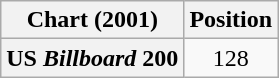<table class="wikitable plainrowheaders" style="text-align:center">
<tr>
<th scope="col">Chart (2001)</th>
<th scope="col">Position</th>
</tr>
<tr>
<th scope="row">US <em>Billboard</em> 200</th>
<td>128</td>
</tr>
</table>
